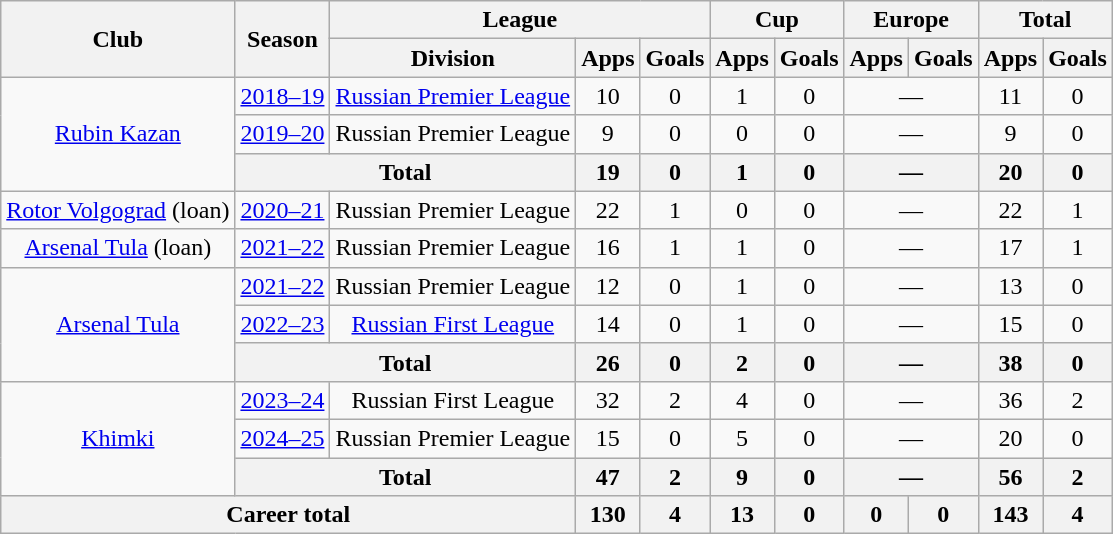<table class="wikitable" style="text-align: center;">
<tr>
<th rowspan="2">Club</th>
<th rowspan="2">Season</th>
<th colspan="3">League</th>
<th colspan="2">Cup</th>
<th colspan="2">Europe</th>
<th colspan="2">Total</th>
</tr>
<tr>
<th>Division</th>
<th>Apps</th>
<th>Goals</th>
<th>Apps</th>
<th>Goals</th>
<th>Apps</th>
<th>Goals</th>
<th>Apps</th>
<th>Goals</th>
</tr>
<tr>
<td rowspan="3"><a href='#'>Rubin Kazan</a></td>
<td><a href='#'>2018–19</a></td>
<td><a href='#'>Russian Premier League</a></td>
<td>10</td>
<td>0</td>
<td>1</td>
<td>0</td>
<td colspan="2">—</td>
<td>11</td>
<td>0</td>
</tr>
<tr>
<td><a href='#'>2019–20</a></td>
<td>Russian Premier League</td>
<td>9</td>
<td>0</td>
<td>0</td>
<td>0</td>
<td colspan="2">—</td>
<td>9</td>
<td>0</td>
</tr>
<tr>
<th colspan="2">Total</th>
<th>19</th>
<th>0</th>
<th>1</th>
<th>0</th>
<th colspan="2">—</th>
<th>20</th>
<th>0</th>
</tr>
<tr>
<td><a href='#'>Rotor Volgograd</a> (loan)</td>
<td><a href='#'>2020–21</a></td>
<td>Russian Premier League</td>
<td>22</td>
<td>1</td>
<td>0</td>
<td>0</td>
<td colspan="2">—</td>
<td>22</td>
<td>1</td>
</tr>
<tr>
<td><a href='#'>Arsenal Tula</a> (loan)</td>
<td><a href='#'>2021–22</a></td>
<td>Russian Premier League</td>
<td>16</td>
<td>1</td>
<td>1</td>
<td>0</td>
<td colspan="2">—</td>
<td>17</td>
<td>1</td>
</tr>
<tr>
<td rowspan="3"><a href='#'>Arsenal Tula</a></td>
<td><a href='#'>2021–22</a></td>
<td>Russian Premier League</td>
<td>12</td>
<td>0</td>
<td>1</td>
<td>0</td>
<td colspan="2">—</td>
<td>13</td>
<td>0</td>
</tr>
<tr>
<td><a href='#'>2022–23</a></td>
<td><a href='#'>Russian First League</a></td>
<td>14</td>
<td>0</td>
<td>1</td>
<td>0</td>
<td colspan="2">—</td>
<td>15</td>
<td>0</td>
</tr>
<tr>
<th colspan="2">Total</th>
<th>26</th>
<th>0</th>
<th>2</th>
<th>0</th>
<th colspan="2">—</th>
<th>38</th>
<th>0</th>
</tr>
<tr>
<td rowspan="3"><a href='#'>Khimki</a></td>
<td><a href='#'>2023–24</a></td>
<td>Russian First League</td>
<td>32</td>
<td>2</td>
<td>4</td>
<td>0</td>
<td colspan="2">—</td>
<td>36</td>
<td>2</td>
</tr>
<tr>
<td><a href='#'>2024–25</a></td>
<td>Russian Premier League</td>
<td>15</td>
<td>0</td>
<td>5</td>
<td>0</td>
<td colspan="2">—</td>
<td>20</td>
<td>0</td>
</tr>
<tr>
<th colspan="2">Total</th>
<th>47</th>
<th>2</th>
<th>9</th>
<th>0</th>
<th colspan="2">—</th>
<th>56</th>
<th>2</th>
</tr>
<tr>
<th colspan="3">Career total</th>
<th>130</th>
<th>4</th>
<th>13</th>
<th>0</th>
<th>0</th>
<th>0</th>
<th>143</th>
<th>4</th>
</tr>
</table>
